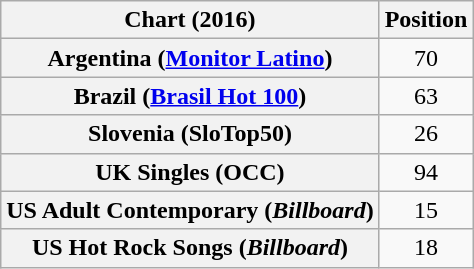<table class="wikitable sortable plainrowheaders" style="text-align:center;">
<tr>
<th>Chart (2016)</th>
<th>Position</th>
</tr>
<tr>
<th scope="row">Argentina (<a href='#'>Monitor Latino</a>)</th>
<td align=center>70</td>
</tr>
<tr>
<th scope="row">Brazil (<a href='#'>Brasil Hot 100</a>)</th>
<td align=center>63</td>
</tr>
<tr>
<th scope="row">Slovenia (SloTop50)</th>
<td align=center>26</td>
</tr>
<tr>
<th scope="row">UK Singles (OCC)</th>
<td align=center>94</td>
</tr>
<tr>
<th scope="row">US Adult Contemporary (<em>Billboard</em>)</th>
<td align=center>15</td>
</tr>
<tr>
<th scope="row">US Hot Rock Songs (<em>Billboard</em>)</th>
<td align=center>18</td>
</tr>
</table>
